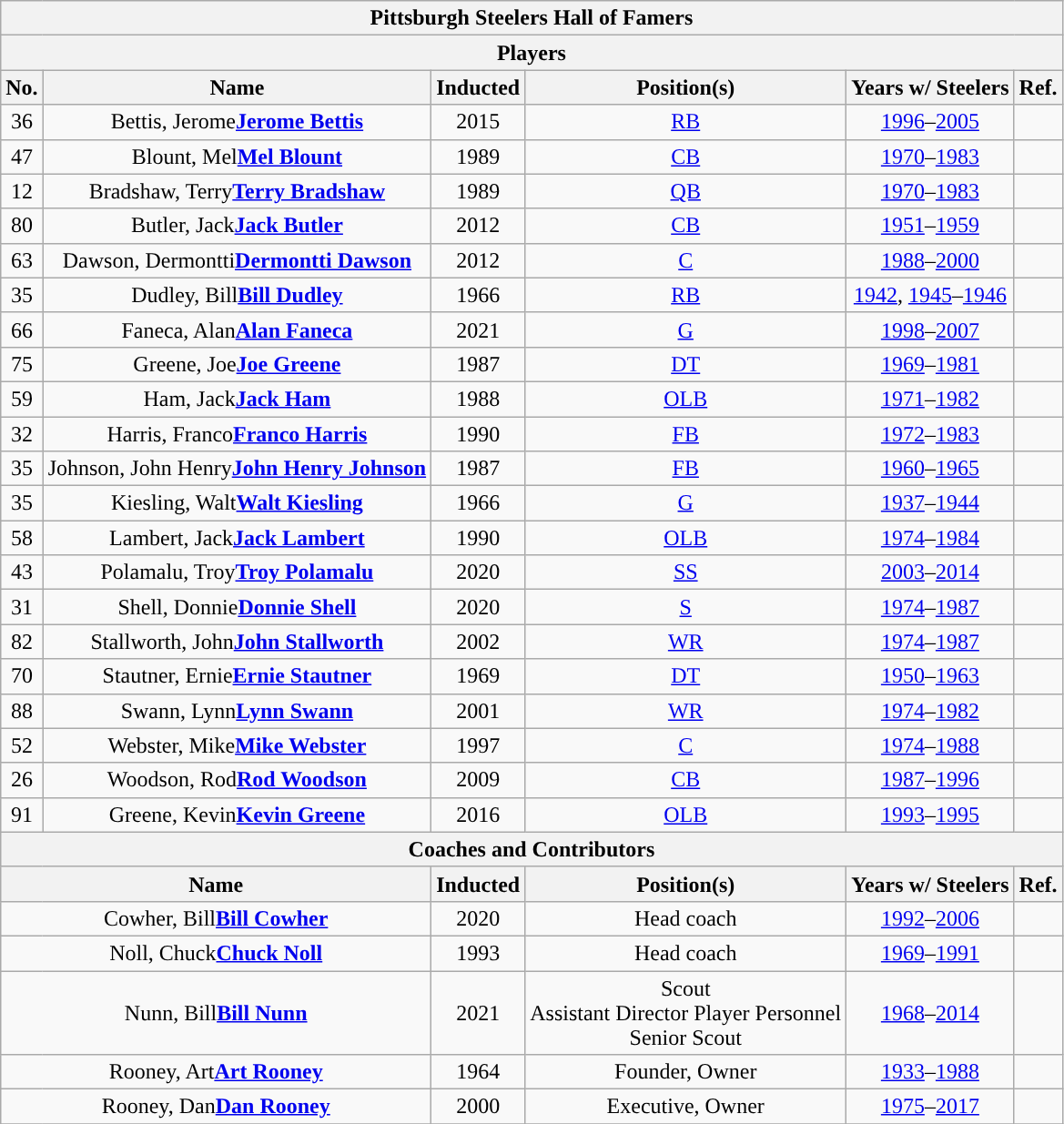<table class="wikitable" style="text-align:center">
<tr>
<th colspan=6>Pittsburgh Steelers Hall of Famers</th>
</tr>
<tr>
<th colspan=6>Players</th>
</tr>
<tr>
<th>No.</th>
<th>Name</th>
<th>Inducted</th>
<th>Position(s)</th>
<th>Years w/ Steelers</th>
<th>Ref.</th>
</tr>
<tr>
<td style="text-align:center;">36</td>
<td><span>Bettis, Jerome</span><strong><a href='#'>Jerome Bettis</a></strong></td>
<td style="text-align:center;">2015</td>
<td><a href='#'>RB</a></td>
<td style="text-align:center;"><a href='#'>1996</a>–<a href='#'>2005</a></td>
<td></td>
</tr>
<tr>
<td style="text-align:center;">47</td>
<td><span>Blount, Mel</span><strong><a href='#'>Mel Blount</a></strong></td>
<td style="text-align:center;">1989</td>
<td><a href='#'>CB</a></td>
<td style="text-align:center;"><a href='#'>1970</a>–<a href='#'>1983</a></td>
<td></td>
</tr>
<tr>
<td style="text-align:center;">12</td>
<td><span>Bradshaw, Terry</span><strong><a href='#'>Terry Bradshaw</a></strong></td>
<td style="text-align:center;">1989</td>
<td><a href='#'>QB</a></td>
<td style="text-align:center;"><a href='#'>1970</a>–<a href='#'>1983</a></td>
<td></td>
</tr>
<tr>
<td style="text-align:center;">80</td>
<td><span>Butler, Jack</span><strong><a href='#'>Jack Butler</a></strong></td>
<td style="text-align:center;">2012</td>
<td><a href='#'>CB</a></td>
<td style="text-align:center;"><a href='#'>1951</a>–<a href='#'>1959</a></td>
<td></td>
</tr>
<tr>
<td style="text-align:center;">63</td>
<td><span>Dawson, Dermontti</span><strong><a href='#'>Dermontti Dawson</a></strong></td>
<td style="text-align:center;">2012</td>
<td><a href='#'>C</a></td>
<td style="text-align:center;"><a href='#'>1988</a>–<a href='#'>2000</a></td>
<td></td>
</tr>
<tr>
<td style="text-align:center;">35</td>
<td><span>Dudley, Bill</span><strong><a href='#'>Bill Dudley</a></strong></td>
<td style="text-align:center;">1966</td>
<td><a href='#'>RB</a></td>
<td style="text-align:center;"><a href='#'>1942</a>, <a href='#'>1945</a>–<a href='#'>1946</a></td>
<td></td>
</tr>
<tr>
<td style="text-align:center;">66</td>
<td><span>Faneca, Alan</span><strong><a href='#'>Alan Faneca</a></strong></td>
<td style="text-align:center;">2021</td>
<td><a href='#'>G</a></td>
<td style="text-align:center;"><a href='#'>1998</a>–<a href='#'>2007</a></td>
<td></td>
</tr>
<tr>
<td style="text-align:center;">75</td>
<td><span>Greene, Joe</span><strong><a href='#'>Joe Greene</a></strong></td>
<td style="text-align:center;">1987</td>
<td><a href='#'>DT</a></td>
<td style="text-align:center;"><a href='#'>1969</a>–<a href='#'>1981</a></td>
<td></td>
</tr>
<tr>
<td style="text-align:center;">59</td>
<td><span>Ham, Jack</span><strong><a href='#'>Jack Ham</a></strong></td>
<td style="text-align:center;">1988</td>
<td><a href='#'>OLB</a></td>
<td style="text-align:center;"><a href='#'>1971</a>–<a href='#'>1982</a></td>
<td></td>
</tr>
<tr>
<td style="text-align:center;">32</td>
<td><span>Harris, Franco</span><strong><a href='#'>Franco Harris</a></strong></td>
<td style="text-align:center;">1990</td>
<td><a href='#'>FB</a></td>
<td style="text-align:center;"><a href='#'>1972</a>–<a href='#'>1983</a></td>
<td></td>
</tr>
<tr>
<td style="text-align:center;">35</td>
<td><span>Johnson, John Henry</span><strong><a href='#'>John Henry Johnson</a></strong></td>
<td style="text-align:center;">1987</td>
<td><a href='#'>FB</a></td>
<td style="text-align:center;"><a href='#'>1960</a>–<a href='#'>1965</a></td>
<td></td>
</tr>
<tr>
<td style="text-align:center;">35</td>
<td><span>Kiesling, Walt</span><strong><a href='#'>Walt Kiesling</a></strong></td>
<td style="text-align:center;">1966</td>
<td><a href='#'>G</a></td>
<td style="text-align:center;"><a href='#'>1937</a>–<a href='#'>1944</a></td>
<td></td>
</tr>
<tr>
<td style="text-align:center;">58</td>
<td><span>Lambert, Jack</span><strong><a href='#'>Jack Lambert</a></strong></td>
<td style="text-align:center;">1990</td>
<td><a href='#'>OLB</a></td>
<td style="text-align:center;"><a href='#'>1974</a>–<a href='#'>1984</a></td>
<td></td>
</tr>
<tr>
<td style="text-align:center;">43</td>
<td><span>Polamalu, Troy</span><strong><a href='#'>Troy Polamalu</a></strong></td>
<td style="text-align:center;">2020</td>
<td><a href='#'>SS</a></td>
<td style="text-align:center;"><a href='#'>2003</a>–<a href='#'>2014</a></td>
<td></td>
</tr>
<tr>
<td style="text-align:center;">31</td>
<td><span>Shell, Donnie</span><strong><a href='#'>Donnie Shell</a></strong></td>
<td style="text-align:center;">2020</td>
<td><a href='#'>S</a></td>
<td style="text-align:center;"><a href='#'>1974</a>–<a href='#'>1987</a></td>
<td></td>
</tr>
<tr>
<td style="text-align:center;">82</td>
<td><span>Stallworth, John</span><strong><a href='#'>John Stallworth</a></strong></td>
<td style="text-align:center;">2002</td>
<td><a href='#'>WR</a></td>
<td style="text-align:center;"><a href='#'>1974</a>–<a href='#'>1987</a></td>
<td></td>
</tr>
<tr>
<td style="text-align:center;">70</td>
<td><span>Stautner, Ernie</span><strong><a href='#'>Ernie Stautner</a></strong></td>
<td style="text-align:center;">1969</td>
<td><a href='#'>DT</a></td>
<td style="text-align:center;"><a href='#'>1950</a>–<a href='#'>1963</a></td>
<td></td>
</tr>
<tr>
<td style="text-align:center;">88</td>
<td><span>Swann, Lynn</span><strong><a href='#'>Lynn Swann</a></strong></td>
<td style="text-align:center;">2001</td>
<td><a href='#'>WR</a></td>
<td style="text-align:center;"><a href='#'>1974</a>–<a href='#'>1982</a></td>
<td></td>
</tr>
<tr>
<td style="text-align:center;">52</td>
<td><span>Webster, Mike</span><strong><a href='#'>Mike Webster</a></strong></td>
<td style="text-align:center;">1997</td>
<td><a href='#'>C</a></td>
<td style="text-align:center;"><a href='#'>1974</a>–<a href='#'>1988</a></td>
<td></td>
</tr>
<tr>
<td style="text-align:center;">26</td>
<td><span>Woodson, Rod</span><strong><a href='#'>Rod Woodson</a></strong></td>
<td style="text-align:center;">2009</td>
<td><a href='#'>CB</a></td>
<td style="text-align:center;"><a href='#'>1987</a>–<a href='#'>1996</a></td>
<td></td>
</tr>
<tr>
<td style="text-align:center;">91</td>
<td><span>Greene, Kevin</span><strong><a href='#'>Kevin Greene</a></strong></td>
<td style="text-align:center;">2016</td>
<td><a href='#'>OLB</a></td>
<td style="text-align:center;"><a href='#'>1993</a>–<a href='#'>1995</a></td>
<td></td>
</tr>
<tr>
<th colspan=6>Coaches and Contributors</th>
</tr>
<tr>
<th colspan=2>Name</th>
<th>Inducted</th>
<th>Position(s)</th>
<th>Years w/ Steelers</th>
<th>Ref.</th>
</tr>
<tr>
<td style="text-align:center;" colspan=2><span>Cowher, Bill</span><strong><a href='#'>Bill Cowher</a></strong></td>
<td style="text-align:center;">2020</td>
<td>Head coach</td>
<td style="text-align:center;"><a href='#'>1992</a>–<a href='#'>2006</a></td>
<td></td>
</tr>
<tr>
<td style="text-align:center;" colspan=2><span>Noll, Chuck</span><strong><a href='#'>Chuck Noll</a></strong></td>
<td style="text-align:center;">1993</td>
<td>Head coach</td>
<td style="text-align:center;"><a href='#'>1969</a>–<a href='#'>1991</a></td>
<td></td>
</tr>
<tr>
<td style="text-align:center;" colspan=2><span>Nunn, Bill</span><strong><a href='#'>Bill Nunn</a></strong></td>
<td style="text-align:center;">2021</td>
<td>Scout<br>Assistant Director Player Personnel<br>Senior Scout<br></td>
<td style="text-align:center;"><a href='#'>1968</a>–<a href='#'>2014</a></td>
<td></td>
</tr>
<tr>
<td style="text-align:center;" colspan=2><span>Rooney, Art</span><strong><a href='#'>Art Rooney</a></strong></td>
<td style="text-align:center;">1964</td>
<td>Founder, Owner</td>
<td style="text-align:center;"><a href='#'>1933</a>–<a href='#'>1988</a></td>
<td></td>
</tr>
<tr>
<td style="text-align:center;" colspan=2><span>Rooney, Dan</span><strong><a href='#'>Dan Rooney</a></strong></td>
<td style="text-align:center;">2000</td>
<td>Executive, Owner</td>
<td style="text-align:center;"><a href='#'>1975</a>–<a href='#'>2017</a></td>
<td></td>
</tr>
<tr>
</tr>
</table>
